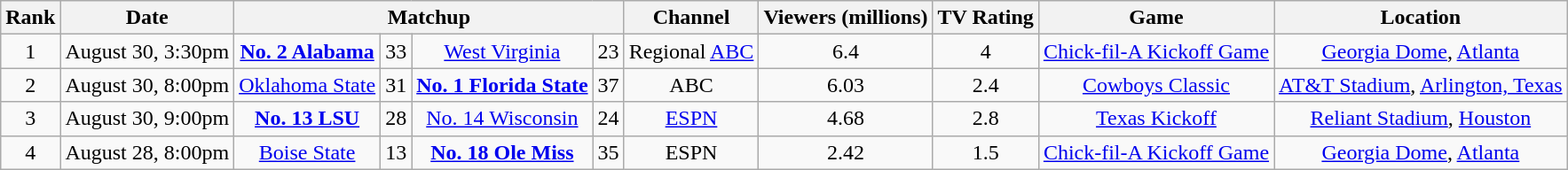<table class="wikitable" style="text-align:center;">
<tr>
<th>Rank</th>
<th>Date</th>
<th colspan=4>Matchup</th>
<th>Channel</th>
<th>Viewers (millions)</th>
<th>TV Rating</th>
<th>Game</th>
<th>Location</th>
</tr>
<tr>
<td>1</td>
<td>August 30, 3:30pm</td>
<td><strong><a href='#'>No. 2 Alabama</a></strong></td>
<td>33</td>
<td><a href='#'>West Virginia</a></td>
<td>23</td>
<td>Regional <a href='#'>ABC</a></td>
<td>6.4</td>
<td>4</td>
<td><a href='#'>Chick-fil-A Kickoff Game</a></td>
<td><a href='#'>Georgia Dome</a>, <a href='#'>Atlanta</a></td>
</tr>
<tr>
<td>2</td>
<td>August 30, 8:00pm</td>
<td><a href='#'>Oklahoma State</a></td>
<td>31</td>
<td><strong><a href='#'>No. 1 Florida State</a></strong></td>
<td>37</td>
<td>ABC</td>
<td>6.03</td>
<td>2.4</td>
<td><a href='#'>Cowboys Classic</a></td>
<td><a href='#'>AT&T Stadium</a>, <a href='#'>Arlington, Texas</a></td>
</tr>
<tr>
<td>3</td>
<td>August 30, 9:00pm</td>
<td><strong><a href='#'>No. 13 LSU</a></strong></td>
<td>28</td>
<td><a href='#'>No. 14 Wisconsin</a></td>
<td>24</td>
<td><a href='#'>ESPN</a></td>
<td>4.68</td>
<td>2.8</td>
<td><a href='#'>Texas Kickoff</a></td>
<td><a href='#'>Reliant Stadium</a>, <a href='#'>Houston</a></td>
</tr>
<tr>
<td>4</td>
<td>August 28, 8:00pm</td>
<td><a href='#'>Boise State</a></td>
<td>13</td>
<td><strong><a href='#'>No. 18 Ole Miss</a></strong></td>
<td>35</td>
<td>ESPN</td>
<td>2.42</td>
<td>1.5</td>
<td><a href='#'>Chick-fil-A Kickoff Game</a></td>
<td><a href='#'>Georgia Dome</a>, <a href='#'>Atlanta</a></td>
</tr>
</table>
